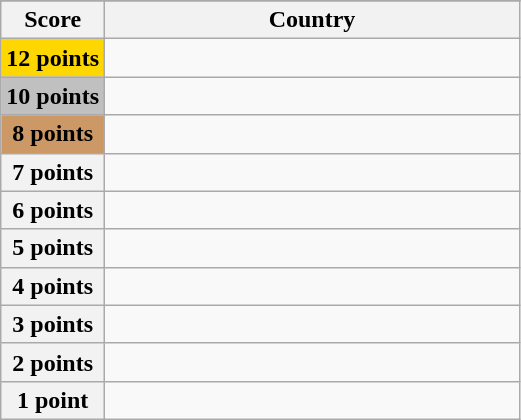<table class="wikitable">
<tr>
</tr>
<tr>
<th scope="col" width="20%">Score</th>
<th scope="col">Country</th>
</tr>
<tr>
<th scope="row" style="background:gold">12 points</th>
<td></td>
</tr>
<tr>
<th scope="row" style="background:silver">10 points</th>
<td></td>
</tr>
<tr>
<th scope="row" style="background:#CC9966">8 points</th>
<td></td>
</tr>
<tr>
<th scope="row">7 points</th>
<td></td>
</tr>
<tr>
<th scope="row">6 points</th>
<td></td>
</tr>
<tr>
<th scope="row">5 points</th>
<td></td>
</tr>
<tr>
<th scope="row">4 points</th>
<td></td>
</tr>
<tr>
<th scope="row">3 points</th>
<td></td>
</tr>
<tr>
<th scope="row">2 points</th>
<td></td>
</tr>
<tr>
<th scope="row">1 point</th>
<td></td>
</tr>
</table>
